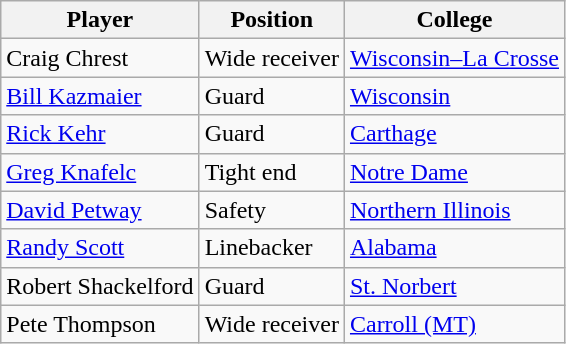<table class="wikitable">
<tr>
<th>Player</th>
<th>Position</th>
<th>College</th>
</tr>
<tr>
<td>Craig Chrest</td>
<td>Wide receiver</td>
<td><a href='#'>Wisconsin–La Crosse</a></td>
</tr>
<tr>
<td><a href='#'>Bill Kazmaier</a></td>
<td>Guard</td>
<td><a href='#'>Wisconsin</a></td>
</tr>
<tr>
<td><a href='#'>Rick Kehr</a></td>
<td>Guard</td>
<td><a href='#'>Carthage</a></td>
</tr>
<tr>
<td><a href='#'>Greg Knafelc</a></td>
<td>Tight end</td>
<td><a href='#'>Notre Dame</a></td>
</tr>
<tr>
<td><a href='#'>David Petway</a></td>
<td>Safety</td>
<td><a href='#'>Northern Illinois</a></td>
</tr>
<tr>
<td><a href='#'>Randy Scott</a></td>
<td>Linebacker</td>
<td><a href='#'>Alabama</a></td>
</tr>
<tr>
<td>Robert Shackelford</td>
<td>Guard</td>
<td><a href='#'>St. Norbert</a></td>
</tr>
<tr>
<td>Pete Thompson</td>
<td>Wide receiver</td>
<td><a href='#'>Carroll (MT)</a></td>
</tr>
</table>
